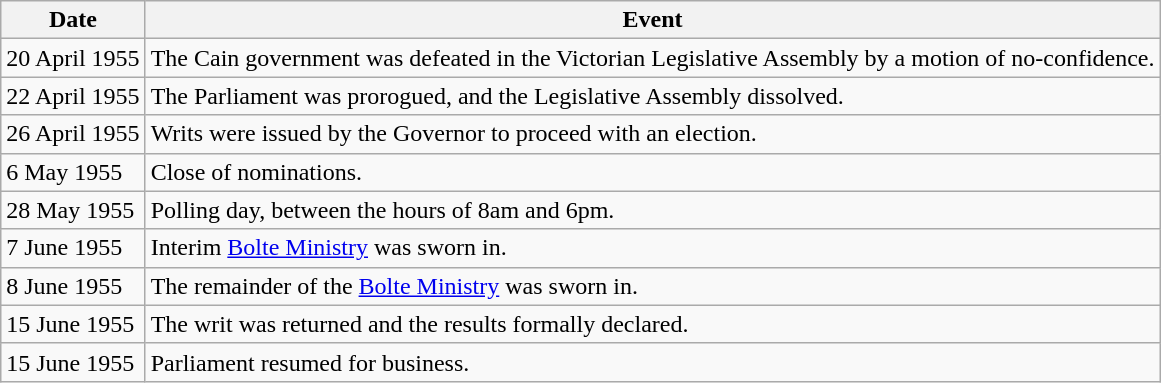<table class="wikitable">
<tr>
<th>Date</th>
<th>Event</th>
</tr>
<tr>
<td>20 April 1955</td>
<td>The Cain government was defeated in the Victorian Legislative Assembly by a motion of no-confidence.</td>
</tr>
<tr>
<td>22 April 1955</td>
<td>The Parliament was prorogued, and the Legislative Assembly dissolved.</td>
</tr>
<tr>
<td>26 April 1955</td>
<td>Writs were issued by the Governor to proceed with an election.</td>
</tr>
<tr>
<td>6 May 1955</td>
<td>Close of nominations.</td>
</tr>
<tr>
<td>28 May 1955</td>
<td>Polling day, between the hours of 8am and 6pm.</td>
</tr>
<tr>
<td>7 June 1955</td>
<td>Interim <a href='#'>Bolte Ministry</a> was sworn in.</td>
</tr>
<tr>
<td>8 June 1955</td>
<td>The remainder of the <a href='#'>Bolte Ministry</a> was sworn in.</td>
</tr>
<tr>
<td>15 June 1955</td>
<td>The writ was returned and the results formally declared.</td>
</tr>
<tr>
<td>15 June 1955</td>
<td>Parliament resumed for business.</td>
</tr>
</table>
